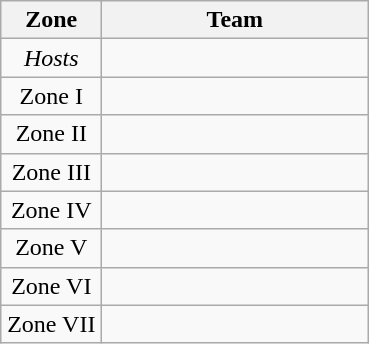<table class="wikitable">
<tr>
<th width=60>Zone</th>
<th width=170>Team</th>
</tr>
<tr>
<td align=center><em>Hosts</em></td>
<td></td>
</tr>
<tr>
<td align=center>Zone I</td>
<td></td>
</tr>
<tr>
<td align=center>Zone II</td>
<td></td>
</tr>
<tr>
<td align=center>Zone III</td>
<td></td>
</tr>
<tr>
<td align=center>Zone IV</td>
<td></td>
</tr>
<tr>
<td align=center>Zone V</td>
<td></td>
</tr>
<tr>
<td align=center>Zone VI</td>
<td></td>
</tr>
<tr>
<td align=center>Zone VII</td>
<td></td>
</tr>
</table>
